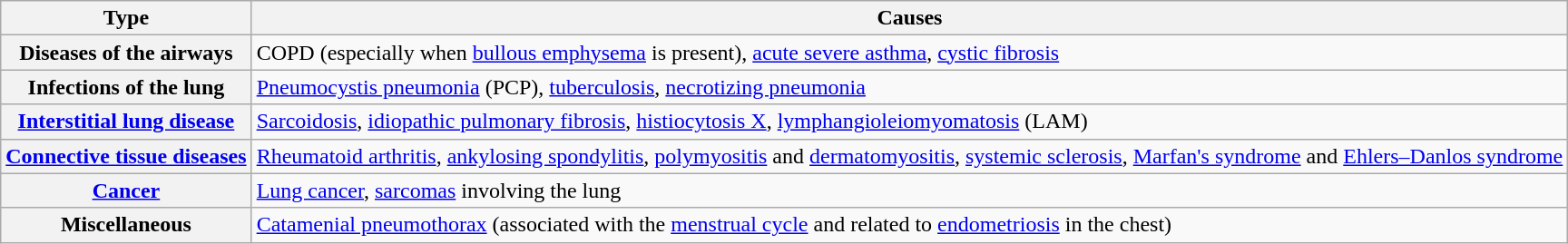<table class="wikitable">
<tr>
<th scope="col">Type</th>
<th scope="col">Causes</th>
</tr>
<tr>
<th scope="row">Diseases of the airways</th>
<td>COPD (especially when <a href='#'>bullous emphysema</a> is present), <a href='#'>acute severe asthma</a>, <a href='#'>cystic fibrosis</a></td>
</tr>
<tr>
<th scope="row">Infections of the lung</th>
<td><a href='#'>Pneumocystis pneumonia</a> (PCP), <a href='#'>tuberculosis</a>, <a href='#'>necrotizing pneumonia</a></td>
</tr>
<tr>
<th scope="row"><a href='#'>Interstitial lung disease</a></th>
<td><a href='#'>Sarcoidosis</a>, <a href='#'>idiopathic pulmonary fibrosis</a>, <a href='#'>histiocytosis X</a>, <a href='#'>lymphangioleiomyomatosis</a> (LAM)</td>
</tr>
<tr>
<th scope="row"><a href='#'>Connective tissue diseases</a></th>
<td><a href='#'>Rheumatoid arthritis</a>, <a href='#'>ankylosing spondylitis</a>, <a href='#'>polymyositis</a> and <a href='#'>dermatomyositis</a>, <a href='#'>systemic sclerosis</a>, <a href='#'>Marfan's syndrome</a> and <a href='#'>Ehlers–Danlos syndrome</a></td>
</tr>
<tr>
<th scope="row"><a href='#'>Cancer</a></th>
<td><a href='#'>Lung cancer</a>, <a href='#'>sarcomas</a> involving the lung</td>
</tr>
<tr>
<th scope="row">Miscellaneous</th>
<td><a href='#'>Catamenial pneumothorax</a> (associated with the <a href='#'>menstrual cycle</a> and related to <a href='#'>endometriosis</a> in the chest)</td>
</tr>
</table>
